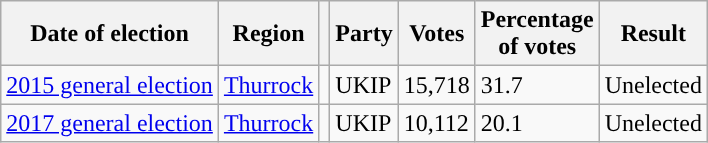<table class="wikitable">
<tr>
<th>Date of election</th>
<th>Region</th>
<th></th>
<th>Party</th>
<th>Votes</th>
<th>Percentage<br>of votes</th>
<th>Result</th>
</tr>
<tr>
<td><a href='#'>2015 general election</a></td>
<td><a href='#'>Thurrock</a></td>
<td style="background-color: "></td>
<td>UKIP</td>
<td>15,718</td>
<td>31.7</td>
<td>Unelected</td>
</tr>
<tr>
<td><a href='#'>2017 general election</a></td>
<td><a href='#'>Thurrock</a></td>
<td style="background-color: "></td>
<td>UKIP</td>
<td>10,112</td>
<td>20.1</td>
<td>Unelected</td>
</tr>
</table>
